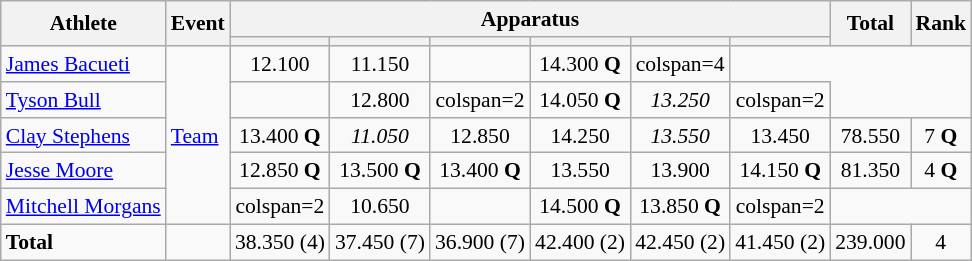<table class=wikitable style=font-size:90%;text-align:center>
<tr>
<th rowspan=2>Athlete</th>
<th rowspan=2>Event</th>
<th colspan=6>Apparatus</th>
<th rowspan=2>Total</th>
<th rowspan=2>Rank</th>
</tr>
<tr style=font-size:95%>
<th></th>
<th></th>
<th></th>
<th></th>
<th></th>
<th></th>
</tr>
<tr>
<td align=left><a href='#'>James Bacueti</a></td>
<td align=left rowspan=5><a href='#'>Team</a></td>
<td>12.100</td>
<td>11.150</td>
<td></td>
<td>14.300 <strong>Q</strong></td>
<td>colspan=4 </td>
</tr>
<tr>
<td align=left><a href='#'>Tyson Bull</a></td>
<td></td>
<td>12.800</td>
<td>colspan=2 </td>
<td>14.050 <strong>Q</strong></td>
<td><em>13.250</em></td>
<td>colspan=2 </td>
</tr>
<tr>
<td align=left><a href='#'>Clay Stephens</a></td>
<td>13.400 <strong>Q</strong></td>
<td><em>11.050</em></td>
<td>12.850</td>
<td>14.250</td>
<td><em>13.550</em></td>
<td>13.450</td>
<td>78.550</td>
<td>7 <strong>Q</strong></td>
</tr>
<tr>
<td align=left><a href='#'>Jesse Moore</a></td>
<td>12.850 <strong>Q</strong></td>
<td>13.500 <strong>Q</strong></td>
<td>13.400 <strong>Q</strong></td>
<td>13.550</td>
<td>13.900</td>
<td>14.150 <strong>Q</strong></td>
<td>81.350</td>
<td>4 <strong>Q</strong></td>
</tr>
<tr>
<td align=left><a href='#'>Mitchell Morgans</a></td>
<td>colspan=2 </td>
<td>10.650</td>
<td></td>
<td>14.500 <strong>Q</strong></td>
<td>13.850 <strong>Q</strong></td>
<td>colspan=2 </td>
</tr>
<tr>
<td align=left><strong>Total</strong></td>
<td></td>
<td>38.350 (4)</td>
<td>37.450 (7)</td>
<td>36.900 (7)</td>
<td>42.400 (2)</td>
<td>42.450 (2)</td>
<td>41.450 (2)</td>
<td>239.000</td>
<td>4</td>
</tr>
</table>
